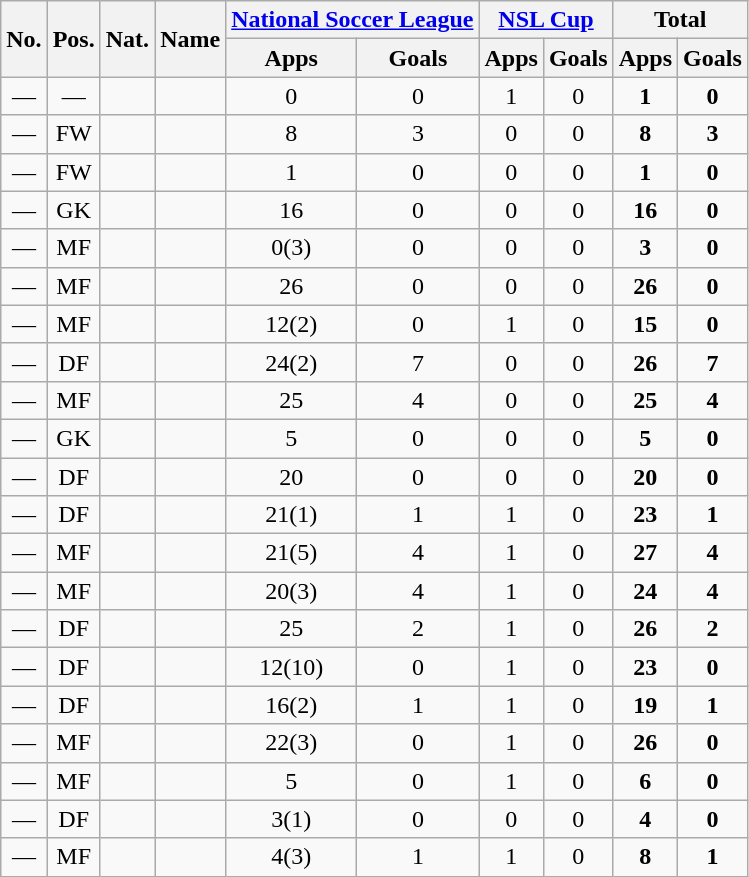<table class="wikitable sortable" style="text-align:center">
<tr>
<th rowspan="2">No.</th>
<th rowspan="2">Pos.</th>
<th rowspan="2">Nat.</th>
<th rowspan="2">Name</th>
<th colspan="2"><a href='#'>National Soccer League</a></th>
<th colspan="2"><a href='#'>NSL Cup</a></th>
<th colspan="2">Total</th>
</tr>
<tr>
<th>Apps</th>
<th>Goals</th>
<th>Apps</th>
<th>Goals</th>
<th>Apps</th>
<th>Goals</th>
</tr>
<tr>
<td>—</td>
<td>—</td>
<td></td>
<td align=left></td>
<td>0</td>
<td>0</td>
<td>1</td>
<td>0</td>
<td><strong>1</strong></td>
<td><strong>0</strong></td>
</tr>
<tr>
<td>—</td>
<td>FW</td>
<td></td>
<td align=left></td>
<td>8</td>
<td>3</td>
<td>0</td>
<td>0</td>
<td><strong>8</strong></td>
<td><strong>3</strong></td>
</tr>
<tr>
<td>—</td>
<td>FW</td>
<td></td>
<td align=left></td>
<td>1</td>
<td>0</td>
<td>0</td>
<td>0</td>
<td><strong>1</strong></td>
<td><strong>0</strong></td>
</tr>
<tr>
<td>—</td>
<td>GK</td>
<td></td>
<td align=left></td>
<td>16</td>
<td>0</td>
<td>0</td>
<td>0</td>
<td><strong>16</strong></td>
<td><strong>0</strong></td>
</tr>
<tr>
<td>—</td>
<td>MF</td>
<td></td>
<td align=left></td>
<td>0(3)</td>
<td>0</td>
<td>0</td>
<td>0</td>
<td><strong>3</strong></td>
<td><strong>0</strong></td>
</tr>
<tr>
<td>—</td>
<td>MF</td>
<td></td>
<td align=left></td>
<td>26</td>
<td>0</td>
<td>0</td>
<td>0</td>
<td><strong>26</strong></td>
<td><strong>0</strong></td>
</tr>
<tr>
<td>—</td>
<td>MF</td>
<td></td>
<td align=left></td>
<td>12(2)</td>
<td>0</td>
<td>1</td>
<td>0</td>
<td><strong>15</strong></td>
<td><strong>0</strong></td>
</tr>
<tr>
<td>—</td>
<td>DF</td>
<td></td>
<td align=left></td>
<td>24(2)</td>
<td>7</td>
<td>0</td>
<td>0</td>
<td><strong>26</strong></td>
<td><strong>7</strong></td>
</tr>
<tr>
<td>—</td>
<td>MF</td>
<td></td>
<td align=left></td>
<td>25</td>
<td>4</td>
<td>0</td>
<td>0</td>
<td><strong>25</strong></td>
<td><strong>4</strong></td>
</tr>
<tr>
<td>—</td>
<td>GK</td>
<td></td>
<td align=left></td>
<td>5</td>
<td>0</td>
<td>0</td>
<td>0</td>
<td><strong>5</strong></td>
<td><strong>0</strong></td>
</tr>
<tr>
<td>—</td>
<td>DF</td>
<td></td>
<td align=left></td>
<td>20</td>
<td>0</td>
<td>0</td>
<td>0</td>
<td><strong>20</strong></td>
<td><strong>0</strong></td>
</tr>
<tr>
<td>—</td>
<td>DF</td>
<td></td>
<td align=left></td>
<td>21(1)</td>
<td>1</td>
<td>1</td>
<td>0</td>
<td><strong>23</strong></td>
<td><strong>1</strong></td>
</tr>
<tr>
<td>—</td>
<td>MF</td>
<td></td>
<td align=left></td>
<td>21(5)</td>
<td>4</td>
<td>1</td>
<td>0</td>
<td><strong>27</strong></td>
<td><strong>4</strong></td>
</tr>
<tr>
<td>—</td>
<td>MF</td>
<td></td>
<td align=left></td>
<td>20(3)</td>
<td>4</td>
<td>1</td>
<td>0</td>
<td><strong>24</strong></td>
<td><strong>4</strong></td>
</tr>
<tr>
<td>—</td>
<td>DF</td>
<td></td>
<td align=left></td>
<td>25</td>
<td>2</td>
<td>1</td>
<td>0</td>
<td><strong>26</strong></td>
<td><strong>2</strong></td>
</tr>
<tr>
<td>—</td>
<td>DF</td>
<td></td>
<td align=left></td>
<td>12(10)</td>
<td>0</td>
<td>1</td>
<td>0</td>
<td><strong>23</strong></td>
<td><strong>0</strong></td>
</tr>
<tr>
<td>—</td>
<td>DF</td>
<td></td>
<td align=left></td>
<td>16(2)</td>
<td>1</td>
<td>1</td>
<td>0</td>
<td><strong>19</strong></td>
<td><strong>1</strong></td>
</tr>
<tr>
<td>—</td>
<td>MF</td>
<td></td>
<td align=left></td>
<td>22(3)</td>
<td>0</td>
<td>1</td>
<td>0</td>
<td><strong>26</strong></td>
<td><strong>0</strong></td>
</tr>
<tr>
<td>—</td>
<td>MF</td>
<td></td>
<td align=left></td>
<td>5</td>
<td>0</td>
<td>1</td>
<td>0</td>
<td><strong>6</strong></td>
<td><strong>0</strong></td>
</tr>
<tr>
<td>—</td>
<td>DF</td>
<td></td>
<td align=left></td>
<td>3(1)</td>
<td>0</td>
<td>0</td>
<td>0</td>
<td><strong>4</strong></td>
<td><strong>0</strong></td>
</tr>
<tr>
<td>—</td>
<td>MF</td>
<td></td>
<td align=left></td>
<td>4(3)</td>
<td>1</td>
<td>1</td>
<td>0</td>
<td><strong>8</strong></td>
<td><strong>1</strong></td>
</tr>
</table>
